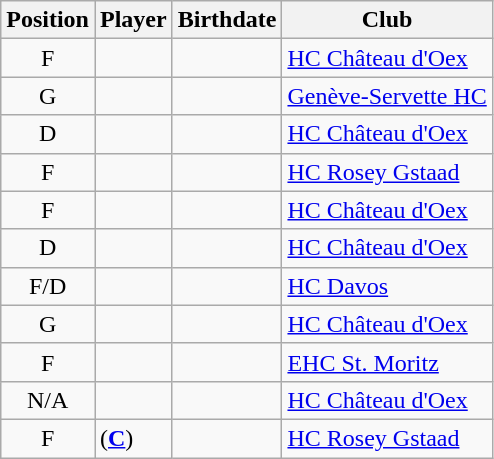<table class="wikitable sortable" style="margin: 1em 1em 0; background: #f9f9f9; border: 1px #aaa solid; border-collapse: collapse; text-align: center; border: 1px solid; padding: 4px; border-spacing=0;">
<tr>
<th>Position</th>
<th>Player</th>
<th>Birthdate</th>
<th>Club</th>
</tr>
<tr>
<td>F</td>
<td align="left"></td>
<td align="right"></td>
<td align="left"> <a href='#'>HC Château d'Oex</a></td>
</tr>
<tr>
<td>G</td>
<td align="left"></td>
<td align="right"></td>
<td align="left"> <a href='#'>Genève-Servette HC</a></td>
</tr>
<tr>
<td>D</td>
<td align="left"></td>
<td align="right"></td>
<td align="left"> <a href='#'>HC Château d'Oex</a></td>
</tr>
<tr>
<td>F</td>
<td align="left"></td>
<td align="right"></td>
<td align="left"> <a href='#'>HC Rosey Gstaad</a></td>
</tr>
<tr>
<td>F</td>
<td align="left"></td>
<td align="right"></td>
<td align="left"> <a href='#'>HC Château d'Oex</a></td>
</tr>
<tr>
<td>D</td>
<td align="left"></td>
<td align="right"></td>
<td align="left"> <a href='#'>HC Château d'Oex</a></td>
</tr>
<tr>
<td>F/D</td>
<td align="left"></td>
<td align="right"></td>
<td align="left"> <a href='#'>HC Davos</a></td>
</tr>
<tr>
<td>G</td>
<td align="left"></td>
<td align="right"></td>
<td align="left"> <a href='#'>HC Château d'Oex</a></td>
</tr>
<tr>
<td>F</td>
<td align="left"></td>
<td align="right"></td>
<td align="left"> <a href='#'>EHC St. Moritz</a></td>
</tr>
<tr>
<td>N/A</td>
<td align="left"></td>
<td align="right"></td>
<td align="left"> <a href='#'>HC Château d'Oex</a></td>
</tr>
<tr>
<td>F</td>
<td align="left"> (<strong><a href='#'>C</a></strong>)</td>
<td align="right"></td>
<td align="left"> <a href='#'>HC Rosey Gstaad</a></td>
</tr>
</table>
